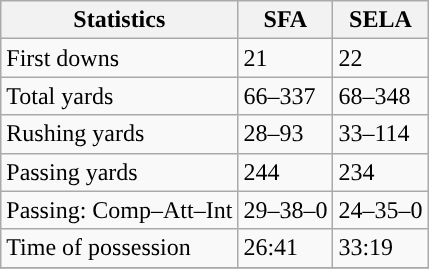<table class="wikitable" style="float: left;">
<tr>
<th>Statistics</th>
<th>SFA</th>
<th>SELA</th>
</tr>
<tr>
<td>First downs</td>
<td>21</td>
<td>22</td>
</tr>
<tr>
<td>Total yards</td>
<td>66–337</td>
<td>68–348</td>
</tr>
<tr>
<td>Rushing yards</td>
<td>28–93</td>
<td>33–114</td>
</tr>
<tr>
<td>Passing yards</td>
<td>244</td>
<td>234</td>
</tr>
<tr>
<td>Passing: Comp–Att–Int</td>
<td>29–38–0</td>
<td>24–35–0</td>
</tr>
<tr>
<td>Time of possession</td>
<td>26:41</td>
<td>33:19</td>
</tr>
<tr>
</tr>
</table>
